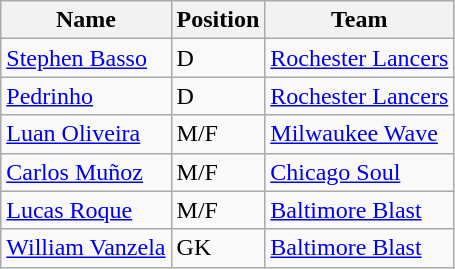<table class="wikitable">
<tr>
<th>Name</th>
<th>Position</th>
<th>Team</th>
</tr>
<tr>
<td><a href='#'>Stephen Basso</a></td>
<td>D</td>
<td><a href='#'>Rochester Lancers</a></td>
</tr>
<tr>
<td><a href='#'>Pedrinho</a></td>
<td>D</td>
<td><a href='#'>Rochester Lancers</a></td>
</tr>
<tr>
<td><a href='#'>Luan Oliveira</a></td>
<td>M/F</td>
<td><a href='#'>Milwaukee Wave</a></td>
</tr>
<tr>
<td><a href='#'>Carlos Muñoz</a></td>
<td>M/F</td>
<td><a href='#'>Chicago Soul</a></td>
</tr>
<tr>
<td><a href='#'>Lucas Roque</a></td>
<td>M/F</td>
<td><a href='#'>Baltimore Blast</a></td>
</tr>
<tr>
<td><a href='#'>William Vanzela</a></td>
<td>GK</td>
<td><a href='#'>Baltimore Blast</a></td>
</tr>
</table>
